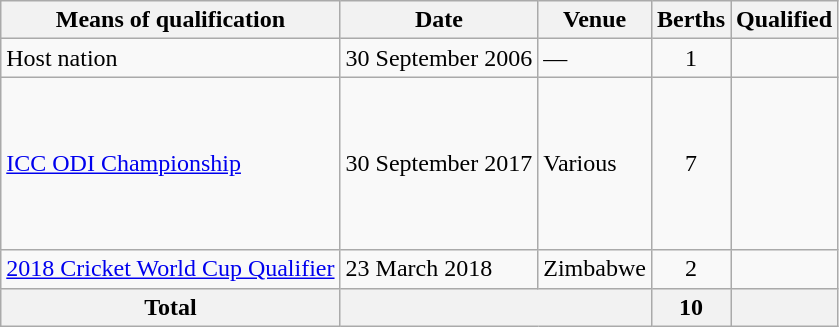<table class="wikitable">
<tr>
<th>Means of qualification</th>
<th>Date</th>
<th>Venue</th>
<th>Berths</th>
<th>Qualified</th>
</tr>
<tr>
<td>Host nation</td>
<td>30 September 2006</td>
<td>—</td>
<td style="text-align:center">1</td>
<td></td>
</tr>
<tr>
<td><a href='#'>ICC ODI Championship</a></td>
<td>30 September 2017</td>
<td>Various</td>
<td style="text-align:center">7</td>
<td><br><br><br><br><br><br></td>
</tr>
<tr>
<td><a href='#'>2018 Cricket World Cup Qualifier</a></td>
<td>23 March 2018</td>
<td>Zimbabwe</td>
<td style="text-align:center">2</td>
<td><br></td>
</tr>
<tr>
<th>Total</th>
<th colspan="2"></th>
<th>10</th>
<th></th>
</tr>
</table>
